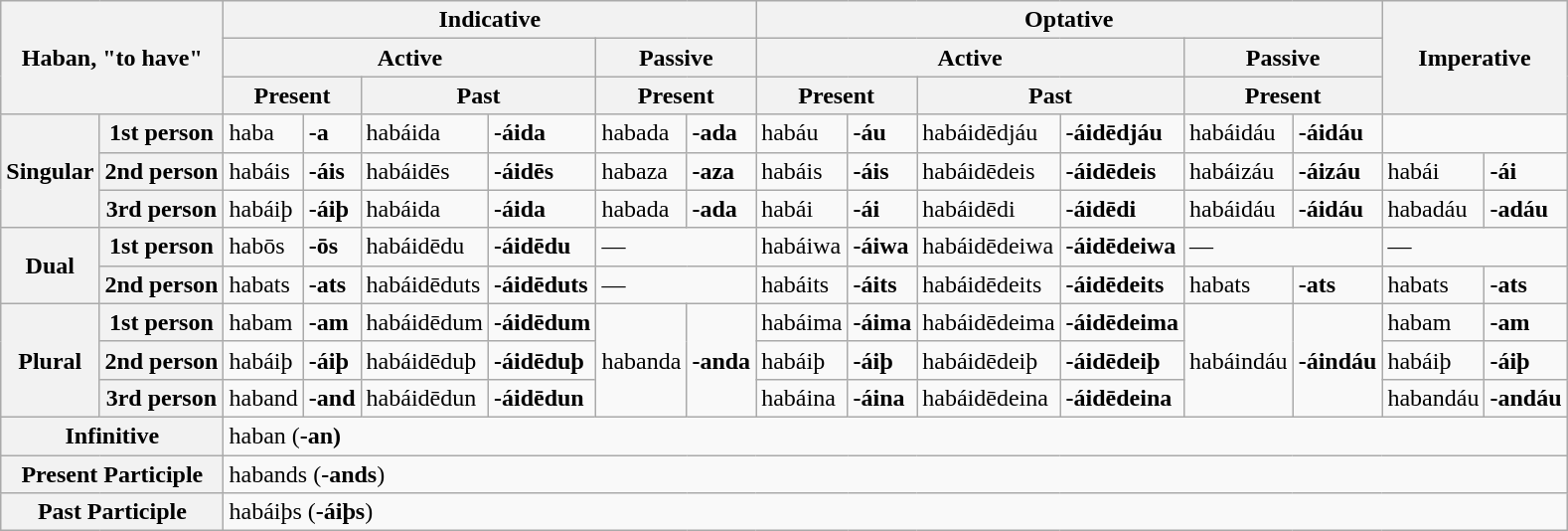<table class="wikitable mw-collapsible">
<tr>
<th colspan="2" rowspan="3">Haban, "to have"</th>
<th colspan="6">Indicative</th>
<th colspan="6">Optative</th>
<th colspan="2" rowspan="3">Imperative</th>
</tr>
<tr>
<th colspan="4">Active</th>
<th colspan="2">Passive</th>
<th colspan="4">Active</th>
<th colspan="2">Passive</th>
</tr>
<tr>
<th colspan="2">Present</th>
<th colspan="2">Past</th>
<th colspan="2">Present</th>
<th colspan="2">Present</th>
<th colspan="2">Past</th>
<th colspan="2">Present</th>
</tr>
<tr>
<th rowspan="3">Singular</th>
<th>1st person</th>
<td>haba</td>
<td><strong>-a</strong></td>
<td>habáida</td>
<td><strong>-áida</strong></td>
<td>habada</td>
<td><strong>-ada</strong></td>
<td>habáu</td>
<td><strong>-áu</strong></td>
<td>habáidēdjáu</td>
<td><strong>-áidēdjáu</strong></td>
<td>habáidáu</td>
<td><strong>-áidáu</strong></td>
<td colspan="2"></td>
</tr>
<tr>
<th>2nd person</th>
<td>habáis</td>
<td><strong>-áis</strong></td>
<td>habáidēs</td>
<td><strong>-áidēs</strong></td>
<td>habaza</td>
<td><strong>-aza</strong></td>
<td>habáis</td>
<td><strong>-áis</strong></td>
<td>habáidēdeis</td>
<td><strong>-áidēdeis</strong></td>
<td>habáizáu</td>
<td><strong>-áizáu</strong></td>
<td>habái</td>
<td><strong>-ái</strong></td>
</tr>
<tr>
<th>3rd person</th>
<td>habáiþ</td>
<td><strong>-áiþ</strong></td>
<td>habáida</td>
<td><strong>-áida</strong></td>
<td>habada</td>
<td><strong>-ada</strong></td>
<td>habái</td>
<td><strong>-ái</strong></td>
<td>habáidēdi</td>
<td><strong>-áidēdi</strong></td>
<td>habáidáu</td>
<td><strong>-áidáu</strong></td>
<td>habadáu</td>
<td><strong>-adáu</strong></td>
</tr>
<tr>
<th rowspan="2">Dual</th>
<th>1st person</th>
<td>habōs</td>
<td><strong>-ōs</strong></td>
<td>habáidēdu</td>
<td><strong>-áidēdu</strong></td>
<td colspan="2">—</td>
<td>habáiwa</td>
<td><strong>-áiwa</strong></td>
<td>habáidēdeiwa</td>
<td><strong>-áidēdeiwa</strong></td>
<td colspan="2">—</td>
<td colspan="2">—</td>
</tr>
<tr>
<th>2nd person</th>
<td>habats</td>
<td><strong>-ats</strong></td>
<td>habáidēduts</td>
<td><strong>-áidēduts</strong></td>
<td colspan="2">—</td>
<td>habáits</td>
<td><strong>-áits</strong></td>
<td>habáidēdeits</td>
<td><strong>-áidēdeits</strong></td>
<td>habats</td>
<td><strong>-ats</strong></td>
<td>habats</td>
<td><strong>-ats</strong></td>
</tr>
<tr>
<th rowspan="3">Plural</th>
<th>1st person</th>
<td>habam</td>
<td><strong>-am</strong></td>
<td>habáidēdum</td>
<td><strong>-áidēdum</strong></td>
<td rowspan="3">habanda</td>
<td rowspan="3"><strong>-anda</strong></td>
<td>habáima</td>
<td><strong>-áima</strong></td>
<td>habáidēdeima</td>
<td><strong>-áidēdeima</strong></td>
<td rowspan="3">habáindáu</td>
<td rowspan="3"><strong>-áindáu</strong></td>
<td>habam</td>
<td><strong>-am</strong></td>
</tr>
<tr>
<th>2nd person</th>
<td>habáiþ</td>
<td><strong>-áiþ</strong></td>
<td>habáidēduþ</td>
<td><strong>-áidēduþ</strong></td>
<td>habáiþ</td>
<td><strong>-áiþ</strong></td>
<td>habáidēdeiþ</td>
<td><strong>-áidēdeiþ</strong></td>
<td>habáiþ</td>
<td><strong>-áiþ</strong></td>
</tr>
<tr>
<th>3rd person</th>
<td>haband</td>
<td><strong>-and</strong></td>
<td>habáidēdun</td>
<td><strong>-áidēdun</strong></td>
<td>habáina</td>
<td><strong>-áina</strong></td>
<td>habáidēdeina</td>
<td><strong>-áidēdeina</strong></td>
<td>habandáu</td>
<td><strong>-andáu</strong></td>
</tr>
<tr>
<th colspan="2">Infinitive</th>
<td colspan="14">haban (<strong>-an)</strong></td>
</tr>
<tr>
<th colspan="2">Present Participle</th>
<td colspan="14">habands (<strong>-ands</strong>)</td>
</tr>
<tr>
<th colspan="2">Past Participle</th>
<td colspan="14">habáiþs (<strong>-áiþs</strong>)</td>
</tr>
</table>
